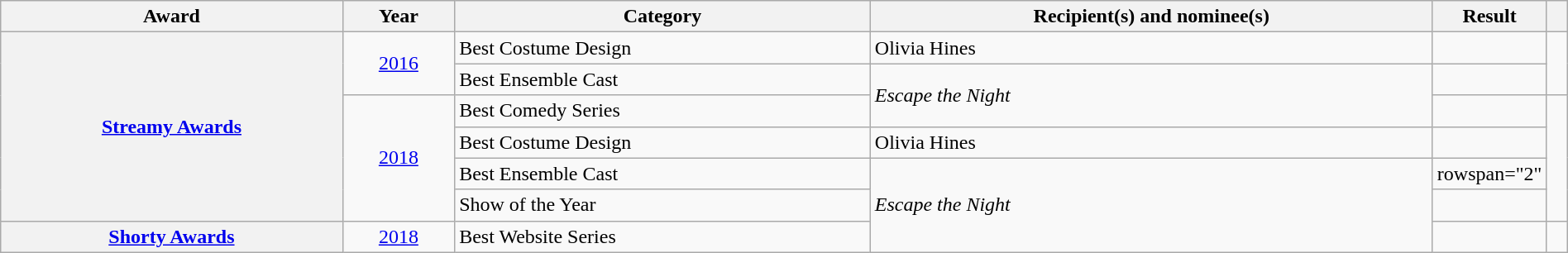<table class="wikitable sortable plainrowheaders" style="width: 100%;">
<tr>
<th scope="col">Award</th>
<th scope="col">Year</th>
<th scope="col">Category</th>
<th scope="col">Recipient(s) and nominee(s)</th>
<th scope="col" style="width: 5%;">Result</th>
<th scope="col" class="unsortable"></th>
</tr>
<tr>
<th scope="row" rowspan="6" style="text-align: center;"><a href='#'>Streamy Awards</a></th>
<td rowspan="2" style="text-align: center;"><a href='#'>2016</a></td>
<td>Best Costume Design</td>
<td>Olivia Hines</td>
<td></td>
<td rowspan="2" style="text-align: center;"></td>
</tr>
<tr>
<td>Best Ensemble Cast</td>
<td rowspan="2"><em>Escape the Night</em></td>
<td></td>
</tr>
<tr>
<td rowspan="4" style="text-align: center;"><a href='#'>2018</a></td>
<td>Best Comedy Series</td>
<td></td>
<td rowspan="4" style="text-align: center;"></td>
</tr>
<tr>
<td>Best Costume Design</td>
<td>Olivia Hines</td>
<td></td>
</tr>
<tr>
<td>Best Ensemble Cast</td>
<td rowspan="3"><em>Escape the Night</em></td>
<td>rowspan="2" </td>
</tr>
<tr>
<td>Show of the Year</td>
</tr>
<tr>
<th scope="row" style="text-align: center;"><a href='#'>Shorty Awards</a></th>
<td style="text-align: center;"><a href='#'>2018</a></td>
<td>Best Website Series</td>
<td></td>
<td style="text-align: center;"></td>
</tr>
</table>
